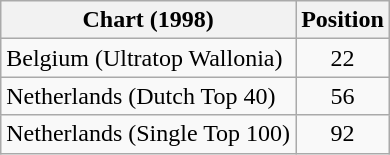<table class="wikitable sortable">
<tr>
<th>Chart (1998)</th>
<th>Position</th>
</tr>
<tr>
<td>Belgium (Ultratop Wallonia)</td>
<td align="center">22</td>
</tr>
<tr>
<td>Netherlands (Dutch Top 40)</td>
<td align="center">56</td>
</tr>
<tr>
<td>Netherlands (Single Top 100)</td>
<td align="center">92</td>
</tr>
</table>
